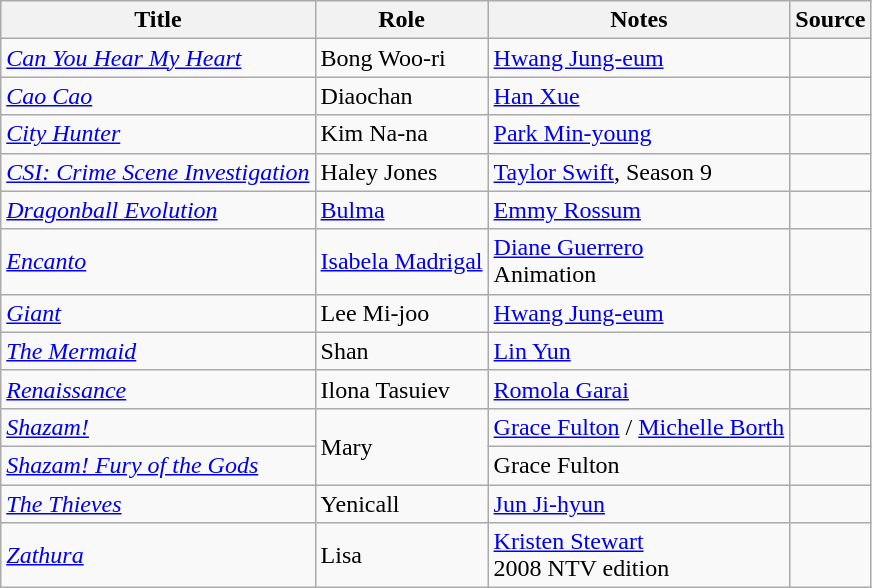<table class="wikitable sortable plainrowheaders">
<tr>
<th>Title</th>
<th>Role</th>
<th class="unsortable">Notes</th>
<th class="unsortable">Source</th>
</tr>
<tr>
<td><em><a href='#'>Can You Hear My Heart</a></em></td>
<td>Bong Woo-ri</td>
<td><a href='#'>Hwang Jung-eum</a></td>
<td></td>
</tr>
<tr>
<td><em><a href='#'>Cao Cao</a></em></td>
<td>Diaochan</td>
<td><a href='#'>Han Xue</a></td>
<td></td>
</tr>
<tr>
<td><em><a href='#'>City Hunter</a></em></td>
<td>Kim Na-na</td>
<td><a href='#'>Park Min-young</a></td>
<td></td>
</tr>
<tr>
<td><em><a href='#'>CSI: Crime Scene Investigation</a></em></td>
<td>Haley Jones</td>
<td><a href='#'>Taylor Swift</a>, Season 9</td>
<td></td>
</tr>
<tr>
<td><em><a href='#'>Dragonball Evolution</a></em></td>
<td><a href='#'>Bulma</a></td>
<td><a href='#'>Emmy Rossum</a></td>
<td></td>
</tr>
<tr>
<td><em><a href='#'>Encanto</a></em></td>
<td><a href='#'>Isabela Madrigal</a></td>
<td><a href='#'>Diane Guerrero</a><br>Animation</td>
<td></td>
</tr>
<tr>
<td><em><a href='#'>Giant</a></em></td>
<td>Lee Mi-joo</td>
<td><a href='#'>Hwang Jung-eum</a></td>
<td></td>
</tr>
<tr>
<td><em><a href='#'>The Mermaid</a></em></td>
<td>Shan</td>
<td><a href='#'>Lin Yun</a></td>
<td></td>
</tr>
<tr>
<td><em><a href='#'>Renaissance</a></em></td>
<td>Ilona Tasuiev</td>
<td><a href='#'>Romola Garai</a></td>
<td></td>
</tr>
<tr>
<td><em><a href='#'>Shazam!</a></em></td>
<td rowspan="2">Mary</td>
<td><a href='#'>Grace Fulton</a> / <a href='#'>Michelle Borth</a></td>
<td></td>
</tr>
<tr>
<td><em><a href='#'>Shazam! Fury of the Gods</a></em></td>
<td>Grace Fulton</td>
<td></td>
</tr>
<tr>
<td><em><a href='#'>The Thieves</a></em></td>
<td>Yenicall</td>
<td><a href='#'>Jun Ji-hyun</a></td>
<td></td>
</tr>
<tr>
<td><em><a href='#'>Zathura</a></em></td>
<td>Lisa</td>
<td><a href='#'>Kristen Stewart</a><br>2008 NTV edition</td>
<td></td>
</tr>
</table>
